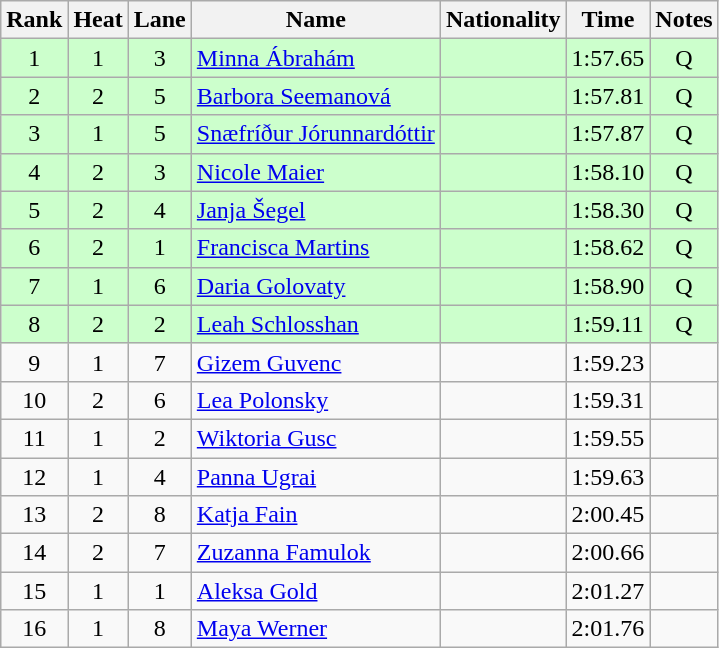<table class="wikitable sortable" style="text-align:center">
<tr>
<th>Rank</th>
<th>Heat</th>
<th>Lane</th>
<th>Name</th>
<th>Nationality</th>
<th>Time</th>
<th>Notes</th>
</tr>
<tr bgcolor=ccffcc>
<td>1</td>
<td>1</td>
<td>3</td>
<td align=left><a href='#'>Minna Ábrahám</a></td>
<td align=left></td>
<td>1:57.65</td>
<td>Q</td>
</tr>
<tr bgcolor=ccffcc>
<td>2</td>
<td>2</td>
<td>5</td>
<td align=left><a href='#'>Barbora Seemanová</a></td>
<td align=left></td>
<td>1:57.81</td>
<td>Q</td>
</tr>
<tr bgcolor=ccffcc>
<td>3</td>
<td>1</td>
<td>5</td>
<td align=left><a href='#'>Snæfríður Jórunnardóttir</a></td>
<td align=left></td>
<td>1:57.87</td>
<td>Q</td>
</tr>
<tr bgcolor=ccffcc>
<td>4</td>
<td>2</td>
<td>3</td>
<td align=left><a href='#'>Nicole Maier</a></td>
<td align=left></td>
<td>1:58.10</td>
<td>Q</td>
</tr>
<tr bgcolor=ccffcc>
<td>5</td>
<td>2</td>
<td>4</td>
<td align=left><a href='#'>Janja Šegel</a></td>
<td align=left></td>
<td>1:58.30</td>
<td>Q</td>
</tr>
<tr bgcolor=ccffcc>
<td>6</td>
<td>2</td>
<td>1</td>
<td align=left><a href='#'>Francisca Martins</a></td>
<td align=left></td>
<td>1:58.62</td>
<td>Q</td>
</tr>
<tr bgcolor=ccffcc>
<td>7</td>
<td>1</td>
<td>6</td>
<td align=left><a href='#'>Daria Golovaty</a></td>
<td align=left></td>
<td>1:58.90</td>
<td>Q</td>
</tr>
<tr bgcolor=ccffcc>
<td>8</td>
<td>2</td>
<td>2</td>
<td align=left><a href='#'>Leah Schlosshan</a></td>
<td align=left></td>
<td>1:59.11</td>
<td>Q</td>
</tr>
<tr>
<td>9</td>
<td>1</td>
<td>7</td>
<td align=left><a href='#'>Gizem Guvenc</a></td>
<td align=left></td>
<td>1:59.23</td>
<td></td>
</tr>
<tr>
<td>10</td>
<td>2</td>
<td>6</td>
<td align=left><a href='#'>Lea Polonsky</a></td>
<td align=left></td>
<td>1:59.31</td>
<td></td>
</tr>
<tr>
<td>11</td>
<td>1</td>
<td>2</td>
<td align=left><a href='#'>Wiktoria Gusc</a></td>
<td align=left></td>
<td>1:59.55</td>
<td></td>
</tr>
<tr>
<td>12</td>
<td>1</td>
<td>4</td>
<td align=left><a href='#'>Panna Ugrai</a></td>
<td align=left></td>
<td>1:59.63</td>
<td></td>
</tr>
<tr>
<td>13</td>
<td>2</td>
<td>8</td>
<td align=left><a href='#'>Katja Fain</a></td>
<td align=left></td>
<td>2:00.45</td>
<td></td>
</tr>
<tr>
<td>14</td>
<td>2</td>
<td>7</td>
<td align=left><a href='#'>Zuzanna Famulok</a></td>
<td align=left></td>
<td>2:00.66</td>
<td></td>
</tr>
<tr>
<td>15</td>
<td>1</td>
<td>1</td>
<td align=left><a href='#'>Aleksa Gold</a></td>
<td align=left></td>
<td>2:01.27</td>
<td></td>
</tr>
<tr>
<td>16</td>
<td>1</td>
<td>8</td>
<td align=left><a href='#'>Maya Werner</a></td>
<td align=left></td>
<td>2:01.76</td>
<td></td>
</tr>
</table>
